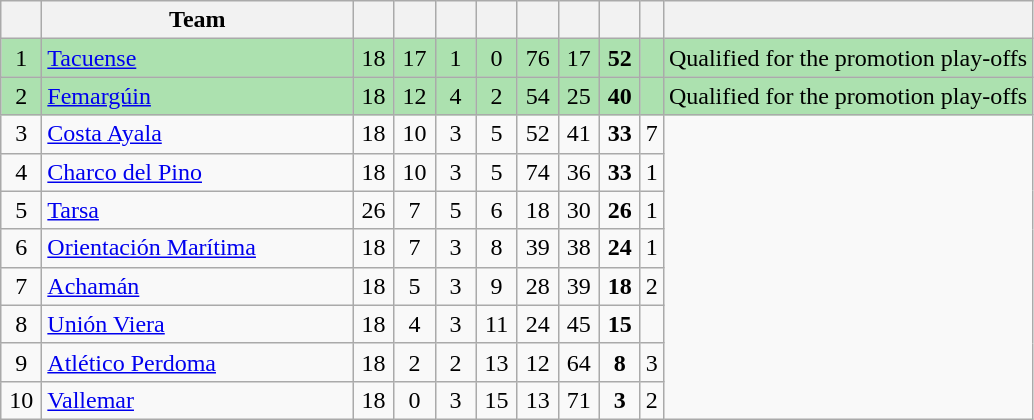<table class="wikitable" style="text-align: center;">
<tr>
<th width=20></th>
<th width=200>Team</th>
<th width=20></th>
<th width=20></th>
<th width=20></th>
<th width=20></th>
<th width=20></th>
<th width=20></th>
<th width=20></th>
<th></th>
<th></th>
</tr>
<tr bgcolor=ACE1AF>
<td>1</td>
<td align="left"><a href='#'>Tacuense</a></td>
<td>18</td>
<td>17</td>
<td>1</td>
<td>0</td>
<td>76</td>
<td>17</td>
<td><strong>52</strong></td>
<td></td>
<td>Qualified for the promotion play-offs</td>
</tr>
<tr bgcolor=ACE1AF>
<td>2</td>
<td align="left"><a href='#'>Femargúin</a></td>
<td>18</td>
<td>12</td>
<td>4</td>
<td>2</td>
<td>54</td>
<td>25</td>
<td><strong>40</strong></td>
<td></td>
<td>Qualified for the promotion play-offs</td>
</tr>
<tr>
<td>3</td>
<td align="left"><a href='#'>Costa Ayala</a></td>
<td>18</td>
<td>10</td>
<td>3</td>
<td>5</td>
<td>52</td>
<td>41</td>
<td><strong>33</strong></td>
<td>7</td>
</tr>
<tr>
<td>4</td>
<td align="left"><a href='#'>Charco del Pino</a></td>
<td>18</td>
<td>10</td>
<td>3</td>
<td>5</td>
<td>74</td>
<td>36</td>
<td><strong>33</strong></td>
<td>1</td>
</tr>
<tr>
<td>5</td>
<td align="left"><a href='#'>Tarsa</a></td>
<td>26</td>
<td>7</td>
<td>5</td>
<td>6</td>
<td>18</td>
<td>30</td>
<td><strong>26</strong></td>
<td>1</td>
</tr>
<tr>
<td>6</td>
<td align="left"><a href='#'>Orientación Marítima</a></td>
<td>18</td>
<td>7</td>
<td>3</td>
<td>8</td>
<td>39</td>
<td>38</td>
<td><strong>24</strong></td>
<td>1</td>
</tr>
<tr>
<td>7</td>
<td align="left"><a href='#'>Achamán</a></td>
<td>18</td>
<td>5</td>
<td>3</td>
<td>9</td>
<td>28</td>
<td>39</td>
<td><strong>18</strong></td>
<td>2</td>
</tr>
<tr>
<td>8</td>
<td align="left"><a href='#'>Unión Viera</a></td>
<td>18</td>
<td>4</td>
<td>3</td>
<td>11</td>
<td>24</td>
<td>45</td>
<td><strong>15</strong></td>
<td></td>
</tr>
<tr>
<td>9</td>
<td align="left"><a href='#'>Atlético Perdoma</a></td>
<td>18</td>
<td>2</td>
<td>2</td>
<td>13</td>
<td>12</td>
<td>64</td>
<td><strong>8</strong></td>
<td>3</td>
</tr>
<tr>
<td>10</td>
<td align="left"><a href='#'>Vallemar</a></td>
<td>18</td>
<td>0</td>
<td>3</td>
<td>15</td>
<td>13</td>
<td>71</td>
<td><strong>3</strong></td>
<td>2</td>
</tr>
</table>
